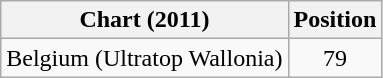<table class="wikitable">
<tr>
<th>Chart (2011)</th>
<th>Position</th>
</tr>
<tr>
<td>Belgium (Ultratop Wallonia)</td>
<td align="center">79</td>
</tr>
</table>
